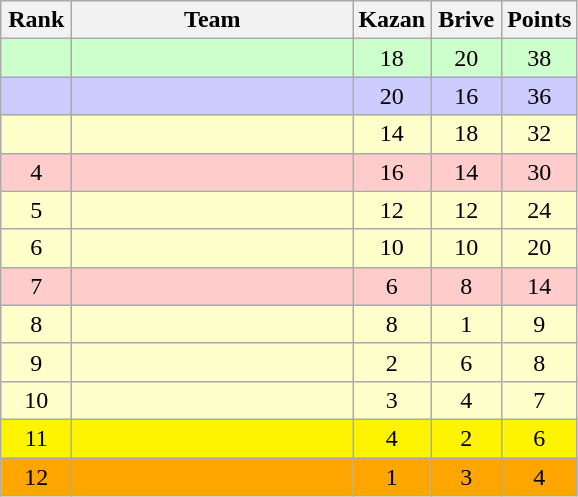<table class="wikitable" style="text-align: center;">
<tr>
<th width=40>Rank</th>
<th width=180>Team</th>
<th width=40>Kazan</th>
<th width=40>Brive</th>
<th width=40>Points</th>
</tr>
<tr bgcolor=ccffcc>
<td></td>
<td align=left></td>
<td>18</td>
<td>20</td>
<td>38</td>
</tr>
<tr bgcolor=ccccff>
<td></td>
<td align=left></td>
<td>20</td>
<td>16</td>
<td>36</td>
</tr>
<tr bgcolor=ffffcc>
<td></td>
<td align=left></td>
<td>14</td>
<td>18</td>
<td>32</td>
</tr>
<tr bgcolor=ffcccc>
<td>4</td>
<td align=left></td>
<td>16</td>
<td>14</td>
<td>30</td>
</tr>
<tr bgcolor=ffffcc>
<td>5</td>
<td align=left></td>
<td>12</td>
<td>12</td>
<td>24</td>
</tr>
<tr bgcolor=ffffcc>
<td>6</td>
<td align=left></td>
<td>10</td>
<td>10</td>
<td>20</td>
</tr>
<tr bgcolor=ffcccc>
<td>7</td>
<td align=left></td>
<td>6</td>
<td>8</td>
<td>14</td>
</tr>
<tr bgcolor=ffffcc>
<td>8</td>
<td align=left></td>
<td>8</td>
<td>1</td>
<td>9</td>
</tr>
<tr bgcolor=ffffcc>
<td>9</td>
<td align=left></td>
<td>2</td>
<td>6</td>
<td>8</td>
</tr>
<tr bgcolor=ffffcc>
<td>10</td>
<td align=left></td>
<td>3</td>
<td>4</td>
<td>7</td>
</tr>
<tr bgcolor=FFF400>
<td>11</td>
<td align=left></td>
<td>4</td>
<td>2</td>
<td>6</td>
</tr>
<tr bgcolor=FFA500>
<td>12</td>
<td align=left></td>
<td>1</td>
<td>3</td>
<td>4</td>
</tr>
</table>
